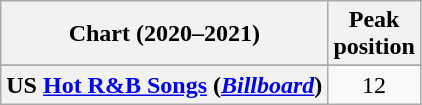<table class="wikitable plainrowheaders" style="text-align:center;">
<tr>
<th scope="col">Chart (2020–2021)</th>
<th scope="col">Peak<br>position</th>
</tr>
<tr>
</tr>
<tr>
</tr>
<tr>
<th scope="row">US <a href='#'>Hot R&B Songs</a> (<em><a href='#'>Billboard</a></em>)</th>
<td>12</td>
</tr>
</table>
